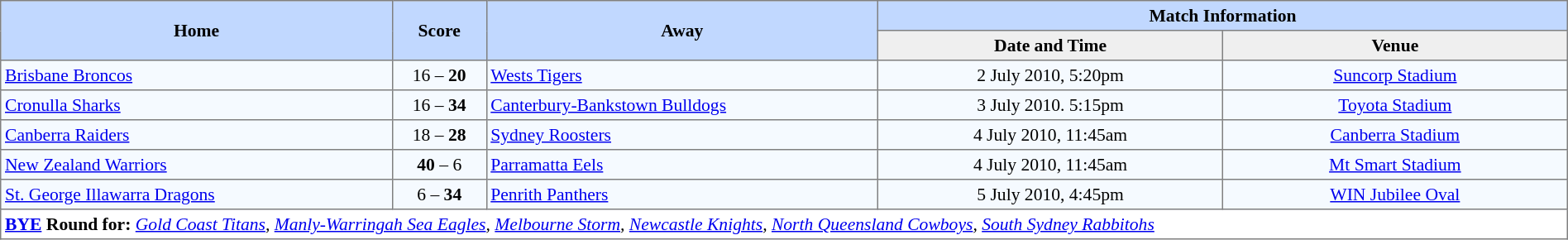<table border="1" cellpadding="3" cellspacing="0" style="border-collapse:collapse; font-size:90%; text-align:center; width:100%;">
<tr style="background:#c1d8ff;">
<th rowspan="2" style="width:25%;">Home</th>
<th rowspan="2" style="width:6%;">Score</th>
<th rowspan="2" style="width:25%;">Away</th>
<th colspan=6>Match Information</th>
</tr>
<tr style="background:#efefef;">
<th width=22%>Date and Time</th>
<th width=22%>Venue</th>
</tr>
<tr style="text-align:center; background:#f5faff;">
<td align=left> <a href='#'>Brisbane Broncos</a></td>
<td>16 – <strong>20</strong></td>
<td align=left> <a href='#'>Wests Tigers</a></td>
<td>2 July 2010, 5:20pm</td>
<td><a href='#'>Suncorp Stadium</a></td>
</tr>
<tr style="text-align:center; background:#f5faff;">
<td align=left> <a href='#'>Cronulla Sharks</a></td>
<td>16 – <strong>34</strong></td>
<td align=left> <a href='#'>Canterbury-Bankstown Bulldogs</a></td>
<td>3 July 2010. 5:15pm</td>
<td><a href='#'>Toyota Stadium</a></td>
</tr>
<tr style="text-align:center; background:#f5faff;">
<td align=left> <a href='#'>Canberra Raiders</a></td>
<td>18 – <strong>28</strong></td>
<td align=left> <a href='#'>Sydney Roosters</a></td>
<td>4 July 2010, 11:45am</td>
<td><a href='#'>Canberra Stadium</a></td>
</tr>
<tr style="text-align:center; background:#f5faff;">
<td align=left> <a href='#'>New Zealand Warriors</a></td>
<td><strong>40</strong> – 6</td>
<td align=left> <a href='#'>Parramatta Eels</a></td>
<td>4 July 2010, 11:45am</td>
<td><a href='#'>Mt Smart Stadium</a></td>
</tr>
<tr style="text-align:center; background:#f5faff;">
<td align=left> <a href='#'>St. George Illawarra Dragons</a></td>
<td>6 – <strong>34</strong></td>
<td align=left> <a href='#'>Penrith Panthers</a></td>
<td>5 July 2010, 4:45pm</td>
<td><a href='#'>WIN Jubilee Oval</a></td>
</tr>
<tr>
<td colspan="5" style="text-align:left;"><strong><a href='#'>BYE</a> Round for:</strong> <em> <a href='#'>Gold Coast Titans</a>,  <a href='#'>Manly-Warringah Sea Eagles</a>,  <a href='#'>Melbourne Storm</a>,  <a href='#'>Newcastle Knights</a>,  <a href='#'>North Queensland Cowboys</a>,  <a href='#'>South Sydney Rabbitohs</a></em></td>
</tr>
</table>
